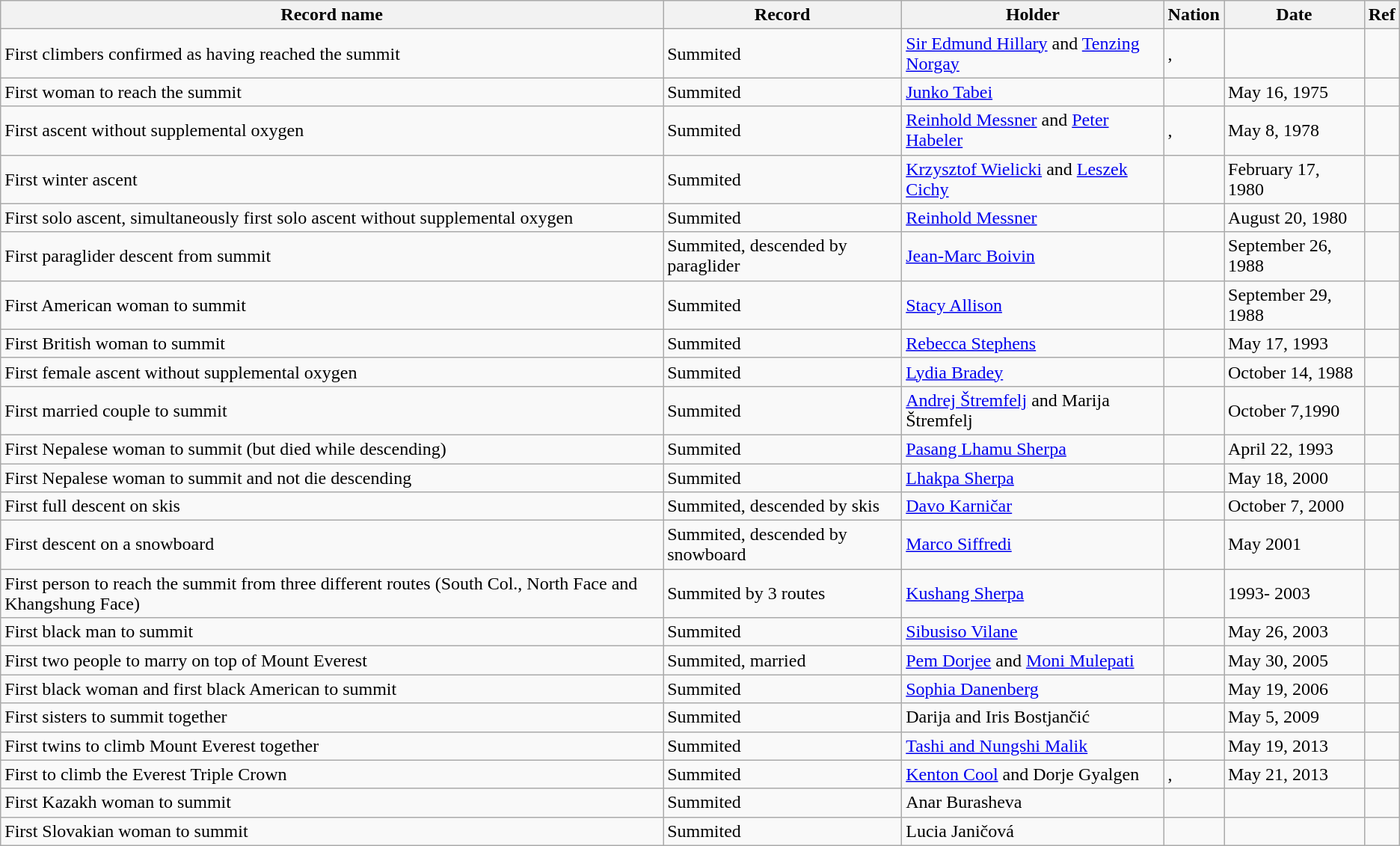<table class="wikitable sortable">
<tr>
<th>Record name</th>
<th>Record</th>
<th>Holder</th>
<th>Nation</th>
<th>Date</th>
<th>Ref</th>
</tr>
<tr>
<td>First climbers confirmed as having reached the summit</td>
<td>Summited</td>
<td><a href='#'>Sir Edmund Hillary</a> and <a href='#'>Tenzing Norgay</a></td>
<td>, </td>
<td></td>
<td></td>
</tr>
<tr>
<td>First woman to reach the summit</td>
<td>Summited</td>
<td><a href='#'>Junko Tabei</a></td>
<td></td>
<td>May 16, 1975</td>
<td></td>
</tr>
<tr>
<td>First ascent without supplemental oxygen</td>
<td>Summited</td>
<td><a href='#'>Reinhold Messner</a> and <a href='#'>Peter Habeler</a></td>
<td>, </td>
<td>May 8, 1978</td>
<td></td>
</tr>
<tr>
<td>First winter ascent</td>
<td>Summited</td>
<td><a href='#'>Krzysztof Wielicki</a> and <a href='#'>Leszek Cichy</a></td>
<td></td>
<td>February 17, 1980</td>
<td></td>
</tr>
<tr>
<td>First solo ascent, simultaneously first solo ascent without supplemental oxygen</td>
<td>Summited</td>
<td><a href='#'>Reinhold Messner</a></td>
<td></td>
<td>August 20, 1980</td>
<td></td>
</tr>
<tr>
<td>First paraglider descent from summit</td>
<td>Summited, descended by paraglider</td>
<td><a href='#'>Jean-Marc Boivin</a></td>
<td></td>
<td>September 26, 1988</td>
<td></td>
</tr>
<tr>
<td>First American woman to summit</td>
<td>Summited</td>
<td><a href='#'>Stacy Allison</a></td>
<td></td>
<td>September 29, 1988</td>
<td></td>
</tr>
<tr>
<td>First British woman to summit</td>
<td>Summited</td>
<td><a href='#'>Rebecca Stephens</a></td>
<td></td>
<td>May 17, 1993</td>
<td></td>
</tr>
<tr>
<td>First female ascent without supplemental oxygen</td>
<td>Summited</td>
<td><a href='#'>Lydia Bradey</a></td>
<td></td>
<td>October 14, 1988</td>
<td></td>
</tr>
<tr>
<td>First married couple to summit</td>
<td>Summited</td>
<td><a href='#'>Andrej Štremfelj</a> and Marija Štremfelj</td>
<td></td>
<td>October 7,1990</td>
<td></td>
</tr>
<tr>
<td>First Nepalese woman to summit (but died while descending)</td>
<td>Summited</td>
<td><a href='#'>Pasang Lhamu Sherpa</a></td>
<td></td>
<td>April 22, 1993</td>
<td></td>
</tr>
<tr>
<td>First Nepalese woman to summit and not die descending</td>
<td>Summited</td>
<td><a href='#'>Lhakpa Sherpa</a></td>
<td></td>
<td>May 18, 2000</td>
<td></td>
</tr>
<tr>
<td>First full descent on skis</td>
<td>Summited, descended by skis</td>
<td><a href='#'>Davo Karničar</a></td>
<td></td>
<td>October 7, 2000</td>
<td></td>
</tr>
<tr>
<td>First descent on a snowboard</td>
<td>Summited, descended by snowboard</td>
<td><a href='#'>Marco Siffredi</a></td>
<td></td>
<td>May 2001</td>
<td></td>
</tr>
<tr>
<td>First person to reach the summit from three different routes (South Col., North Face and Khangshung Face)</td>
<td>Summited by 3 routes</td>
<td><a href='#'>Kushang Sherpa</a></td>
<td></td>
<td>1993- 2003</td>
<td></td>
</tr>
<tr>
<td>First black man to summit</td>
<td>Summited</td>
<td><a href='#'>Sibusiso Vilane</a></td>
<td></td>
<td>May 26, 2003</td>
<td></td>
</tr>
<tr>
<td>First two people to marry on top of Mount Everest</td>
<td>Summited, married</td>
<td><a href='#'>Pem Dorjee</a> and <a href='#'>Moni Mulepati</a></td>
<td></td>
<td>May 30, 2005</td>
<td></td>
</tr>
<tr>
<td>First black woman and first black American to summit</td>
<td>Summited</td>
<td><a href='#'>Sophia Danenberg</a></td>
<td></td>
<td>May 19, 2006</td>
<td></td>
</tr>
<tr>
<td>First sisters to summit together</td>
<td>Summited</td>
<td>Darija and Iris Bostjančić</td>
<td></td>
<td>May 5, 2009</td>
<td></td>
</tr>
<tr>
<td>First twins to climb Mount Everest together</td>
<td>Summited</td>
<td><a href='#'>Tashi and Nungshi Malik</a></td>
<td></td>
<td>May 19, 2013</td>
<td></td>
</tr>
<tr>
<td>First to climb the Everest Triple Crown</td>
<td>Summited</td>
<td><a href='#'>Kenton Cool</a> and Dorje Gyalgen</td>
<td>,</td>
<td>May 21, 2013</td>
<td></td>
</tr>
<tr>
<td>First Kazakh woman to summit</td>
<td>Summited</td>
<td>Anar Burasheva</td>
<td></td>
<td></td>
<td></td>
</tr>
<tr>
<td>First Slovakian woman to summit</td>
<td>Summited</td>
<td>Lucia Janičová</td>
<td></td>
<td></td>
<td></td>
</tr>
</table>
